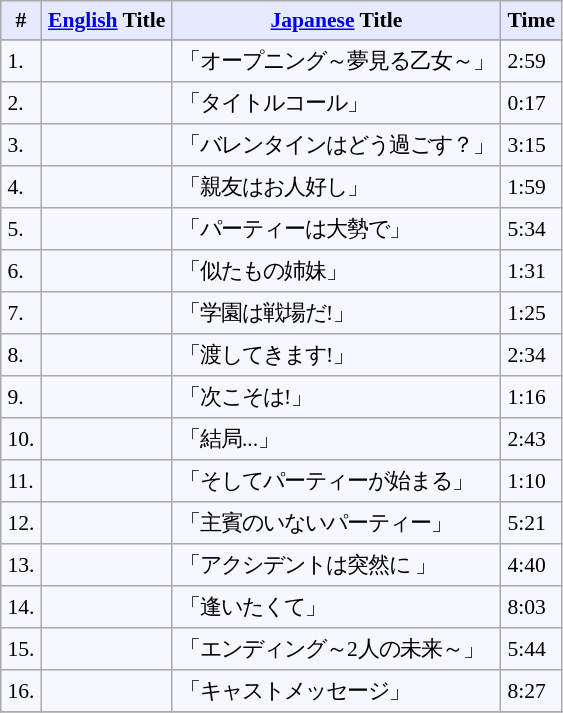<table border="" cellpadding="4" cellspacing="0" style="border: 1px #aaaaaa solid; border-collapse: collapse; padding: 0.2em; margin: 1em 1em 1em 0; background: #f7f8ff; font-size:0.9em">
<tr valign="middle" bgcolor="#e6e9ff">
<th rowspan="1">#</th>
<th rowspan="1"><a href='#'>English</a> Title</th>
<th colspan="1"><a href='#'>Japanese</a> Title</th>
<th rowspan="1">Time</th>
</tr>
<tr bgcolor="#e6e9ff">
</tr>
<tr>
<td>1.</td>
<td></td>
<td>「オープニング～夢見る乙女～」</td>
<td>2:59</td>
</tr>
<tr>
<td>2.</td>
<td></td>
<td>「タイトルコール」</td>
<td>0:17</td>
</tr>
<tr>
<td>3.</td>
<td></td>
<td>「バレンタインはどう過ごす？」</td>
<td>3:15</td>
</tr>
<tr>
<td>4.</td>
<td></td>
<td>「親友はお人好し」</td>
<td>1:59</td>
</tr>
<tr>
<td>5.</td>
<td></td>
<td>「パーティーは大勢で」</td>
<td>5:34</td>
</tr>
<tr>
<td>6.</td>
<td></td>
<td>「似たもの姉妹」</td>
<td>1:31</td>
</tr>
<tr>
<td>7.</td>
<td></td>
<td>「学園は戦場だ!」</td>
<td>1:25</td>
</tr>
<tr>
<td>8.</td>
<td></td>
<td>「渡してきます!」</td>
<td>2:34</td>
</tr>
<tr>
<td>9.</td>
<td></td>
<td>「次こそは!」</td>
<td>1:16</td>
</tr>
<tr>
<td>10.</td>
<td></td>
<td>「結局...」</td>
<td>2:43</td>
</tr>
<tr>
<td>11.</td>
<td></td>
<td>「そしてパーティーが始まる」</td>
<td>1:10</td>
</tr>
<tr>
<td>12.</td>
<td></td>
<td>「主賓のいないパーティー」</td>
<td>5:21</td>
</tr>
<tr>
<td>13.</td>
<td></td>
<td>「アクシデントは突然に 」</td>
<td>4:40</td>
</tr>
<tr>
<td>14.</td>
<td></td>
<td>「逢いたくて」</td>
<td>8:03</td>
</tr>
<tr>
<td>15.</td>
<td></td>
<td>「エンディング～2人の未来～」</td>
<td>5:44</td>
</tr>
<tr>
<td>16.</td>
<td></td>
<td>「キャストメッセージ」</td>
<td>8:27</td>
</tr>
<tr>
</tr>
</table>
